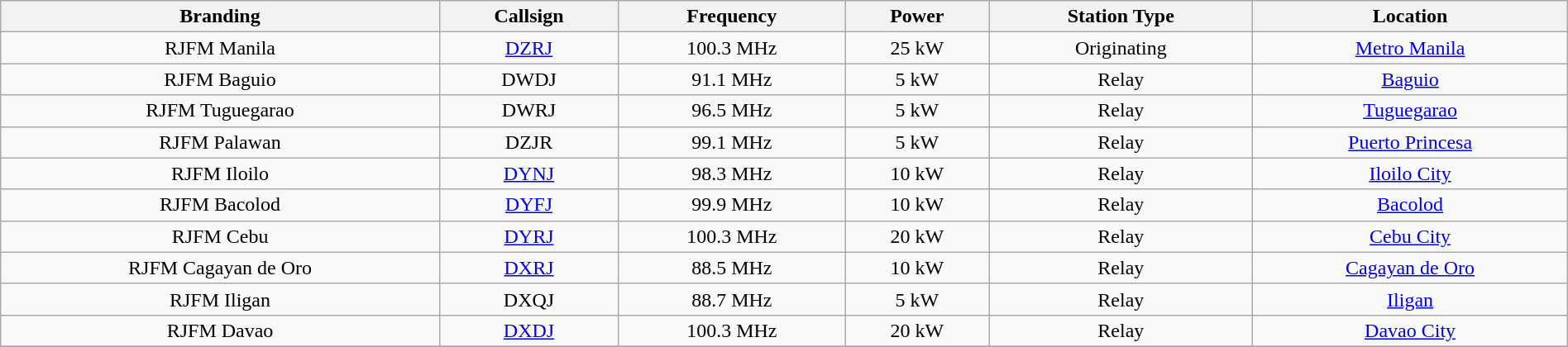<table class="wikitable" style="width:100%; text-align:center;">
<tr>
<th>Branding</th>
<th>Callsign</th>
<th>Frequency</th>
<th>Power</th>
<th>Station Type</th>
<th>Location</th>
</tr>
<tr>
<td>RJFM Manila</td>
<td><a href='#'>DZRJ</a></td>
<td>100.3 MHz</td>
<td>25 kW</td>
<td>Originating</td>
<td><a href='#'>Metro Manila</a></td>
</tr>
<tr>
<td>RJFM Baguio</td>
<td>DWDJ</td>
<td>91.1 MHz</td>
<td>5 kW</td>
<td>Relay</td>
<td><a href='#'>Baguio</a></td>
</tr>
<tr>
<td>RJFM Tuguegarao</td>
<td>DWRJ</td>
<td>96.5 MHz</td>
<td>5 kW</td>
<td>Relay</td>
<td><a href='#'>Tuguegarao</a></td>
</tr>
<tr>
<td>RJFM Palawan</td>
<td>DZJR</td>
<td>99.1 MHz</td>
<td>5 kW</td>
<td>Relay</td>
<td><a href='#'>Puerto Princesa</a></td>
</tr>
<tr>
<td>RJFM Iloilo</td>
<td><a href='#'>DYNJ</a></td>
<td>98.3 MHz</td>
<td>10 kW</td>
<td>Relay</td>
<td><a href='#'>Iloilo City</a></td>
</tr>
<tr>
<td>RJFM Bacolod</td>
<td><a href='#'>DYFJ</a></td>
<td>99.9 MHz</td>
<td>10 kW</td>
<td>Relay</td>
<td><a href='#'>Bacolod</a></td>
</tr>
<tr>
<td>RJFM Cebu</td>
<td><a href='#'>DYRJ</a></td>
<td>100.3 MHz</td>
<td>20 kW</td>
<td>Relay</td>
<td><a href='#'>Cebu City</a></td>
</tr>
<tr>
<td>RJFM Cagayan de Oro</td>
<td><a href='#'>DXRJ</a></td>
<td>88.5 MHz</td>
<td>10 kW</td>
<td>Relay</td>
<td><a href='#'>Cagayan de Oro</a></td>
</tr>
<tr>
<td>RJFM Iligan</td>
<td>DXQJ</td>
<td>88.7 MHz</td>
<td>5 kW</td>
<td>Relay</td>
<td><a href='#'>Iligan</a></td>
</tr>
<tr>
<td>RJFM Davao</td>
<td><a href='#'>DXDJ</a></td>
<td>100.3 MHz</td>
<td>20 kW</td>
<td>Relay</td>
<td><a href='#'>Davao City</a></td>
</tr>
<tr>
</tr>
</table>
